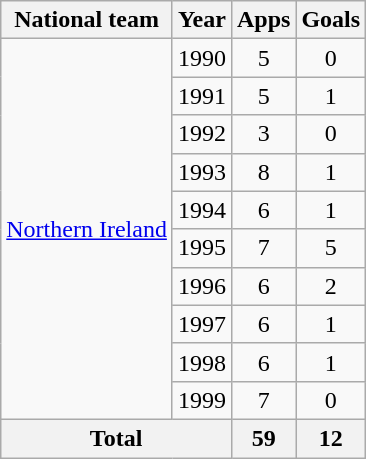<table class=wikitable style=text-align:center>
<tr>
<th>National team</th>
<th>Year</th>
<th>Apps</th>
<th>Goals</th>
</tr>
<tr>
<td rowspan=10><a href='#'>Northern Ireland</a></td>
<td>1990</td>
<td>5</td>
<td>0</td>
</tr>
<tr>
<td>1991</td>
<td>5</td>
<td>1</td>
</tr>
<tr>
<td>1992</td>
<td>3</td>
<td>0</td>
</tr>
<tr>
<td>1993</td>
<td>8</td>
<td>1</td>
</tr>
<tr>
<td>1994</td>
<td>6</td>
<td>1</td>
</tr>
<tr>
<td>1995</td>
<td>7</td>
<td>5</td>
</tr>
<tr>
<td>1996</td>
<td>6</td>
<td>2</td>
</tr>
<tr>
<td>1997</td>
<td>6</td>
<td>1</td>
</tr>
<tr>
<td>1998</td>
<td>6</td>
<td>1</td>
</tr>
<tr>
<td>1999</td>
<td>7</td>
<td>0</td>
</tr>
<tr>
<th colspan=2>Total</th>
<th>59</th>
<th>12</th>
</tr>
</table>
